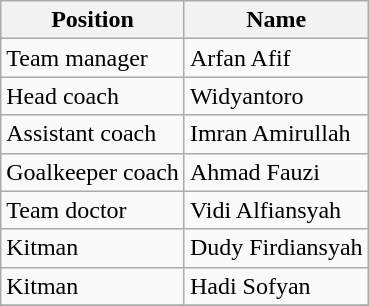<table class="wikitable">
<tr>
<th>Position</th>
<th>Name</th>
</tr>
<tr>
<td>Team manager</td>
<td> Arfan Afif</td>
</tr>
<tr>
<td>Head coach</td>
<td> Widyantoro</td>
</tr>
<tr>
<td>Assistant coach</td>
<td> Imran Amirullah</td>
</tr>
<tr>
<td>Goalkeeper coach</td>
<td> Ahmad Fauzi</td>
</tr>
<tr>
<td>Team doctor</td>
<td> Vidi Alfiansyah</td>
</tr>
<tr>
<td>Kitman</td>
<td> Dudy Firdiansyah</td>
</tr>
<tr>
<td>Kitman</td>
<td> Hadi Sofyan</td>
</tr>
<tr>
</tr>
</table>
